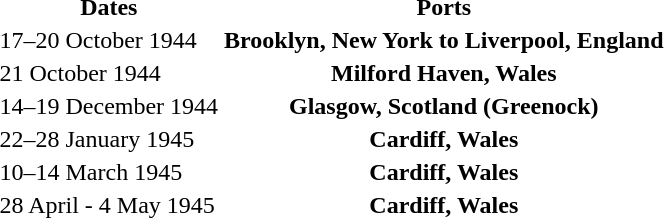<table class="plainrowheaders sortable">
<tr>
<th scope="col">Dates</th>
<th scope="col">Ports</th>
</tr>
<tr>
<td>17–20 October 1944</td>
<th scope=row>Brooklyn, New York to Liverpool, England</th>
</tr>
<tr>
<td>21 October 1944</td>
<th scope=row>Milford Haven, Wales</th>
</tr>
<tr>
<td>14–19 December 1944</td>
<th scope=row>Glasgow, Scotland (Greenock)</th>
</tr>
<tr>
<td>22–28 January 1945</td>
<th scope=row>Cardiff, Wales</th>
</tr>
<tr>
<td>10–14 March 1945</td>
<th scope=row>Cardiff, Wales</th>
</tr>
<tr>
<td>28 April - 4 May 1945</td>
<th scope=row>Cardiff, Wales</th>
</tr>
</table>
